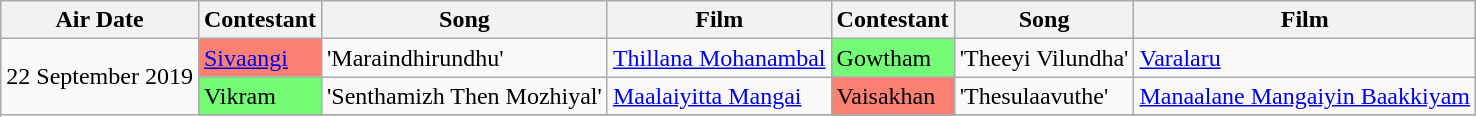<table class="wikitable sortable">
<tr>
<th>Air Date</th>
<th>Contestant</th>
<th>Song</th>
<th>Film</th>
<th>Contestant</th>
<th>Song</th>
<th>Film</th>
</tr>
<tr>
<td rowspan="3">22 September 2019</td>
<td style="background:salmon"><a href='#'>Sivaangi</a></td>
<td>'Maraindhirundhu'</td>
<td><a href='#'>Thillana Mohanambal</a></td>
<td style="background:#73FB76;">Gowtham</td>
<td>'Theeyi Vilundha'</td>
<td><a href='#'>Varalaru</a></td>
</tr>
<tr>
<td style="background:#73FB76;">Vikram</td>
<td>'Senthamizh Then Mozhiyal'</td>
<td><a href='#'>Maalaiyitta Mangai</a></td>
<td style="background:salmon">Vaisakhan</td>
<td>'Thesulaavuthe'</td>
<td><a href='#'>Manaalane Mangaiyin Baakkiyam</a></td>
</tr>
<tr>
</tr>
</table>
